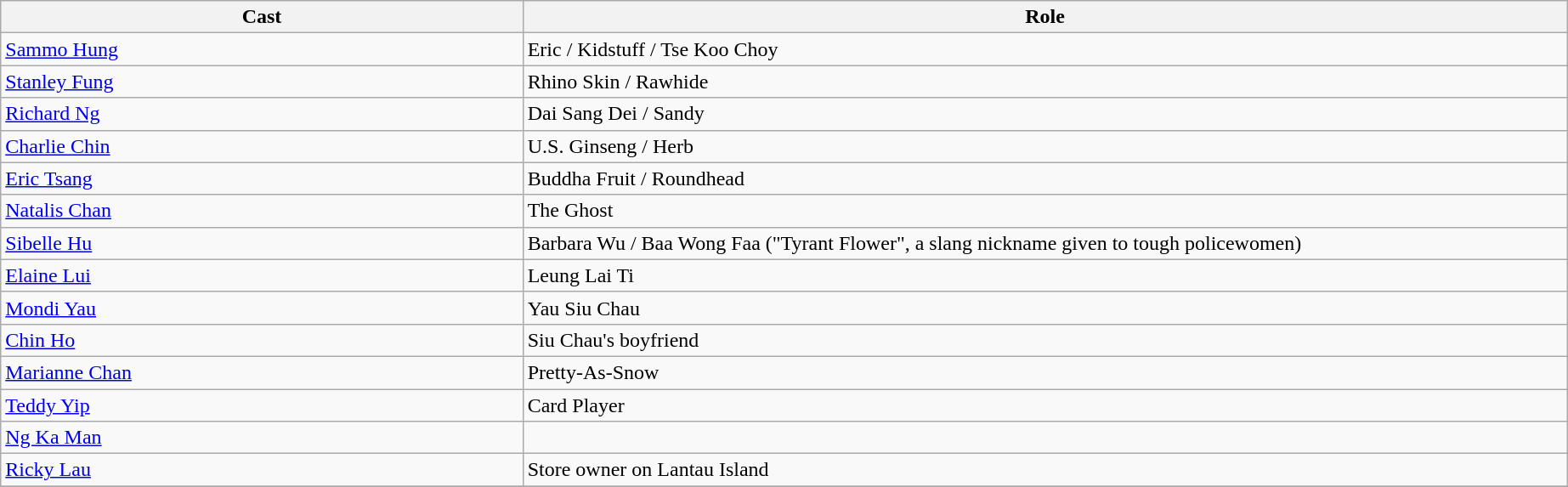<table class="wikitable">
<tr>
<th width=25%>Cast</th>
<th width=50%>Role</th>
</tr>
<tr>
<td><a href='#'>Sammo Hung</a></td>
<td>Eric / Kidstuff / Tse Koo Choy</td>
</tr>
<tr>
<td><a href='#'>Stanley Fung</a></td>
<td>Rhino Skin / Rawhide</td>
</tr>
<tr>
<td><a href='#'>Richard Ng</a></td>
<td>Dai Sang Dei / Sandy</td>
</tr>
<tr>
<td><a href='#'>Charlie Chin</a></td>
<td>U.S. Ginseng / Herb</td>
</tr>
<tr>
<td><a href='#'>Eric Tsang</a></td>
<td>Buddha Fruit / Roundhead</td>
</tr>
<tr>
<td><a href='#'>Natalis Chan</a></td>
<td>The Ghost</td>
</tr>
<tr>
<td><a href='#'>Sibelle Hu</a></td>
<td>Barbara Wu / Baa Wong Faa ("Tyrant Flower", a slang nickname given to tough policewomen)</td>
</tr>
<tr>
<td><a href='#'>Elaine Lui</a></td>
<td>Leung Lai Ti</td>
</tr>
<tr>
<td><a href='#'>Mondi Yau</a></td>
<td>Yau Siu Chau</td>
</tr>
<tr>
<td><a href='#'>Chin Ho</a></td>
<td>Siu Chau's boyfriend</td>
</tr>
<tr>
<td><a href='#'>Marianne Chan</a></td>
<td>Pretty-As-Snow</td>
</tr>
<tr>
<td><a href='#'>Teddy Yip</a></td>
<td>Card Player</td>
</tr>
<tr>
<td><a href='#'>Ng Ka Man</a></td>
<td></td>
</tr>
<tr>
<td><a href='#'>Ricky Lau</a></td>
<td>Store owner on Lantau Island</td>
</tr>
<tr>
</tr>
</table>
